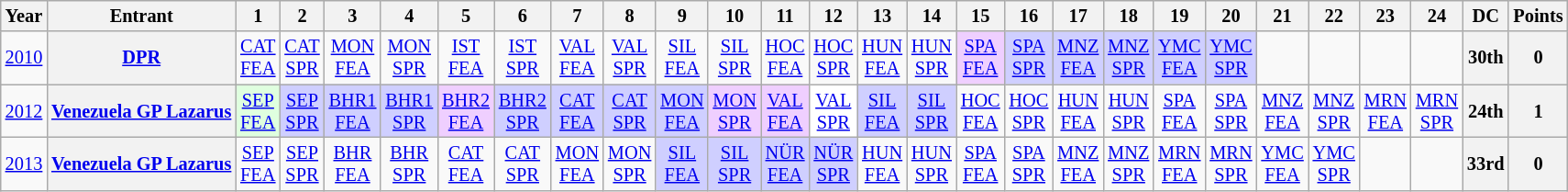<table class="wikitable" style="text-align:center; font-size:85%">
<tr>
<th>Year</th>
<th>Entrant</th>
<th>1</th>
<th>2</th>
<th>3</th>
<th>4</th>
<th>5</th>
<th>6</th>
<th>7</th>
<th>8</th>
<th>9</th>
<th>10</th>
<th>11</th>
<th>12</th>
<th>13</th>
<th>14</th>
<th>15</th>
<th>16</th>
<th>17</th>
<th>18</th>
<th>19</th>
<th>20</th>
<th>21</th>
<th>22</th>
<th>23</th>
<th>24</th>
<th>DC</th>
<th>Points</th>
</tr>
<tr>
<td><a href='#'>2010</a></td>
<th nowrap><a href='#'>DPR</a></th>
<td><a href='#'>CAT<br>FEA</a></td>
<td><a href='#'>CAT<br>SPR</a></td>
<td><a href='#'>MON<br>FEA</a></td>
<td><a href='#'>MON<br>SPR</a></td>
<td><a href='#'>IST<br>FEA</a></td>
<td><a href='#'>IST<br>SPR</a></td>
<td><a href='#'>VAL<br>FEA</a></td>
<td><a href='#'>VAL<br>SPR</a></td>
<td><a href='#'>SIL<br>FEA</a></td>
<td><a href='#'>SIL<br>SPR</a></td>
<td><a href='#'>HOC<br>FEA</a></td>
<td><a href='#'>HOC<br>SPR</a></td>
<td><a href='#'>HUN<br>FEA</a></td>
<td><a href='#'>HUN<br>SPR</a></td>
<td style="background:#EFCFFF;"><a href='#'>SPA<br>FEA</a><br></td>
<td style="background:#CFCFFF;"><a href='#'>SPA<br>SPR</a><br></td>
<td style="background:#CFCFFF;"><a href='#'>MNZ<br>FEA</a><br></td>
<td style="background:#CFCFFF;"><a href='#'>MNZ<br>SPR</a><br></td>
<td style="background:#CFCFFF;"><a href='#'>YMC<br>FEA</a><br></td>
<td style="background:#CFCFFF;"><a href='#'>YMC<br>SPR</a><br></td>
<td></td>
<td></td>
<td></td>
<td></td>
<th>30th</th>
<th>0</th>
</tr>
<tr>
<td><a href='#'>2012</a></td>
<th nowrap><a href='#'>Venezuela GP Lazarus</a></th>
<td style="background:#dfffdf;"><a href='#'>SEP<br>FEA</a><br></td>
<td style="background:#cfcfff;"><a href='#'>SEP<br>SPR</a><br></td>
<td style="background:#cfcfff;"><a href='#'>BHR1<br>FEA</a><br></td>
<td style="background:#cfcfff;"><a href='#'>BHR1<br>SPR</a><br></td>
<td style="background:#efcfff;"><a href='#'>BHR2<br>FEA</a><br></td>
<td style="background:#cfcfff;"><a href='#'>BHR2<br>SPR</a><br></td>
<td style="background:#cfcfff;"><a href='#'>CAT<br>FEA</a><br></td>
<td style="background:#cfcfff;"><a href='#'>CAT<br>SPR</a><br></td>
<td style="background:#cfcfff;"><a href='#'>MON<br>FEA</a><br></td>
<td style="background:#efcfff;"><a href='#'>MON<br>SPR</a><br></td>
<td style="background:#efcfff;"><a href='#'>VAL<br>FEA</a><br></td>
<td style="background:#ffffff;"><a href='#'>VAL<br>SPR</a><br></td>
<td style="background:#cfcfff;"><a href='#'>SIL<br>FEA</a><br></td>
<td style="background:#cfcfff;"><a href='#'>SIL<br>SPR</a><br></td>
<td><a href='#'>HOC<br>FEA</a></td>
<td><a href='#'>HOC<br>SPR</a></td>
<td><a href='#'>HUN<br>FEA</a></td>
<td><a href='#'>HUN<br>SPR</a></td>
<td><a href='#'>SPA<br>FEA</a></td>
<td><a href='#'>SPA<br>SPR</a></td>
<td><a href='#'>MNZ<br>FEA</a></td>
<td><a href='#'>MNZ<br>SPR</a></td>
<td><a href='#'>MRN<br>FEA</a></td>
<td><a href='#'>MRN<br>SPR</a></td>
<th>24th</th>
<th>1</th>
</tr>
<tr>
<td><a href='#'>2013</a></td>
<th nowrap><a href='#'>Venezuela GP Lazarus</a></th>
<td><a href='#'>SEP<br>FEA</a></td>
<td><a href='#'>SEP<br>SPR</a></td>
<td><a href='#'>BHR<br>FEA</a></td>
<td><a href='#'>BHR<br>SPR</a></td>
<td><a href='#'>CAT<br>FEA</a></td>
<td><a href='#'>CAT<br>SPR</a></td>
<td><a href='#'>MON<br>FEA</a></td>
<td><a href='#'>MON<br>SPR</a></td>
<td style="background:#cfcfff;"><a href='#'>SIL<br>FEA</a><br></td>
<td style="background:#cfcfff;"><a href='#'>SIL<br>SPR</a><br></td>
<td style="background:#cfcfff;"><a href='#'>NÜR<br>FEA</a><br></td>
<td style="background:#cfcfff;"><a href='#'>NÜR<br>SPR</a><br></td>
<td><a href='#'>HUN<br>FEA</a></td>
<td><a href='#'>HUN<br>SPR</a></td>
<td><a href='#'>SPA<br>FEA</a></td>
<td><a href='#'>SPA<br>SPR</a></td>
<td><a href='#'>MNZ<br>FEA</a></td>
<td><a href='#'>MNZ<br>SPR</a></td>
<td><a href='#'>MRN<br>FEA</a></td>
<td><a href='#'>MRN<br>SPR</a></td>
<td><a href='#'>YMC<br>FEA</a></td>
<td><a href='#'>YMC<br>SPR</a></td>
<td></td>
<td></td>
<th>33rd</th>
<th>0</th>
</tr>
</table>
